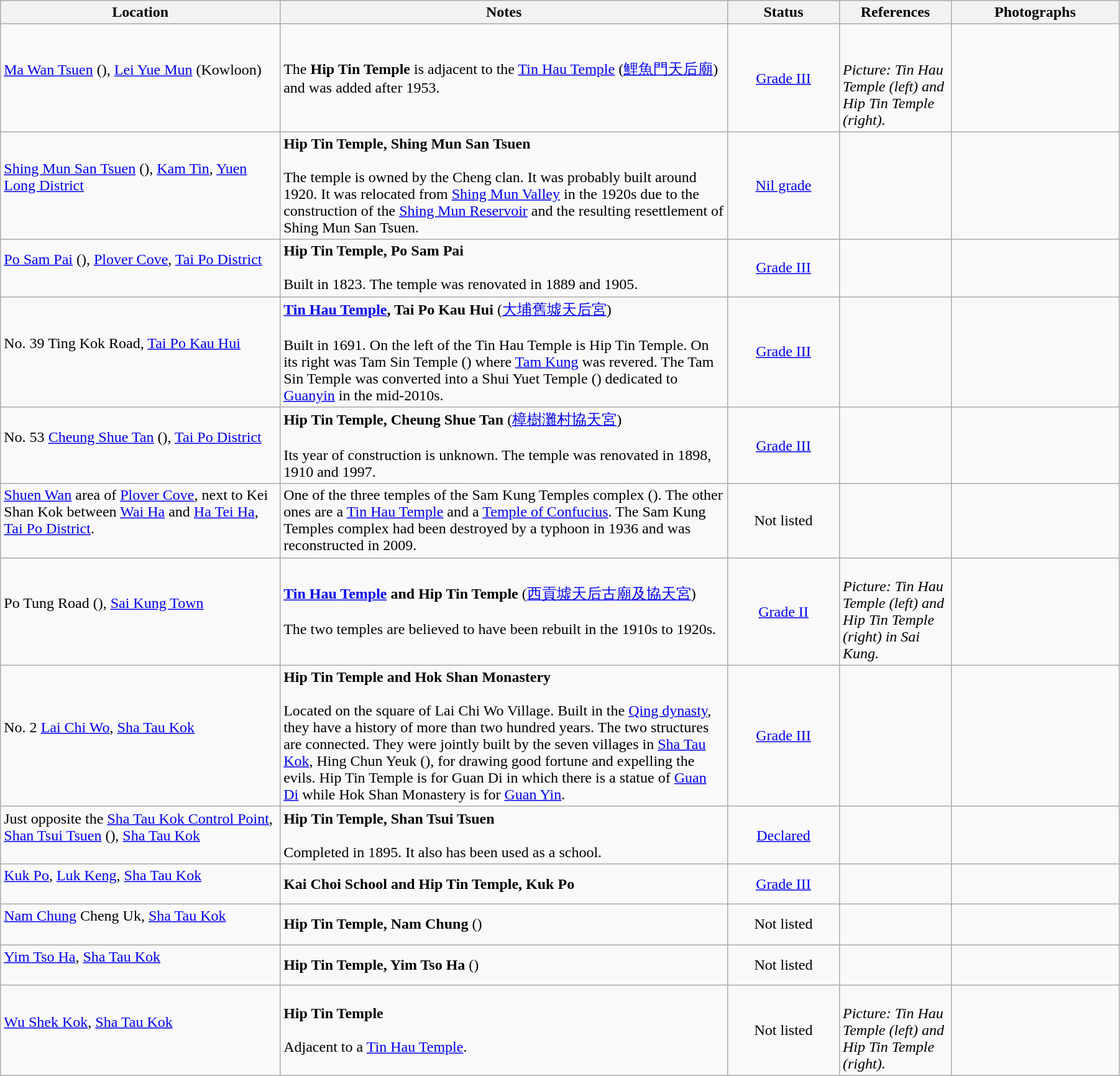<table class="wikitable sortable" style="width:95%">
<tr>
<th width="25%">Location</th>
<th width="40%">Notes</th>
<th width="10%">Status</th>
<th width="10%">References</th>
<th width="15%">Photographs</th>
</tr>
<tr>
<td><a href='#'>Ma Wan Tsuen</a> (), <a href='#'>Lei Yue Mun</a> (Kowloon)<br><br></td>
<td>The <strong>Hip Tin Temple</strong> is adjacent to the <a href='#'>Tin Hau Temple</a> (<a href='#'>鯉魚門天后廟</a>) and was added after 1953.</td>
<td style="text-align:center"><a href='#'>Grade III</a></td>
<td> <br><br><em>Picture: Tin Hau Temple (left) and Hip Tin Temple (right).</em></td>
<td></td>
</tr>
<tr>
<td><a href='#'>Shing Mun San Tsuen</a> (), <a href='#'>Kam Tin</a>, <a href='#'>Yuen Long District</a><br><br></td>
<td><strong>Hip Tin Temple, Shing Mun San Tsuen</strong><br><br>The temple is owned by the Cheng clan. It was probably built around 1920. It was relocated from <a href='#'>Shing Mun Valley</a> in the 1920s due to the construction of the <a href='#'>Shing Mun Reservoir</a> and the resulting resettlement of Shing Mun San Tsuen.</td>
<td style="text-align:center"><a href='#'>Nil grade</a></td>
<td>   </td>
<td></td>
</tr>
<tr>
<td><a href='#'>Po Sam Pai</a> (), <a href='#'>Plover Cove</a>, <a href='#'>Tai Po District</a><br><br></td>
<td><strong>Hip Tin Temple, Po Sam Pai</strong><br><br>Built in 1823. The temple was renovated in 1889 and 1905.</td>
<td style="text-align:center"><a href='#'>Grade III</a></td>
<td>  </td>
<td></td>
</tr>
<tr>
<td>No. 39 Ting Kok Road, <a href='#'>Tai Po Kau Hui</a><br><br></td>
<td><strong><a href='#'>Tin Hau Temple</a>, Tai Po Kau Hui</strong> (<a href='#'>大埔舊墟天后宮</a>)<br><br>Built in 1691. On the left of the Tin Hau Temple is Hip Tin Temple. On its right was Tam Sin Temple () where <a href='#'>Tam Kung</a> was revered. The Tam Sin Temple was converted into a Shui Yuet Temple () dedicated to <a href='#'>Guanyin</a> in the mid-2010s.</td>
<td style="text-align:center"><a href='#'>Grade III</a></td>
<td>     </td>
<td></td>
</tr>
<tr>
<td>No. 53 <a href='#'>Cheung Shue Tan</a> (), <a href='#'>Tai Po District</a><br><br></td>
<td><strong>Hip Tin Temple, Cheung Shue Tan</strong> (<a href='#'>樟樹灘村協天宮</a>)<br><br>Its year of construction is unknown. The temple was renovated in 1898, 1910 and 1997.</td>
<td style="text-align:center"><a href='#'>Grade III</a></td>
<td> </td>
<td></td>
</tr>
<tr>
<td><a href='#'>Shuen Wan</a> area of <a href='#'>Plover Cove</a>, next to Kei Shan Kok between <a href='#'>Wai Ha</a> and <a href='#'>Ha Tei Ha</a>, <a href='#'>Tai Po District</a>.<br><br></td>
<td>One of the three temples of the Sam Kung Temples complex (). The other ones are a <a href='#'>Tin Hau Temple</a> and a <a href='#'>Temple of Confucius</a>. The Sam Kung Temples complex had been destroyed by a typhoon in 1936 and was reconstructed in 2009.</td>
<td style="text-align:center">Not listed</td>
<td> </td>
<td></td>
</tr>
<tr>
<td>Po Tung Road (), <a href='#'>Sai Kung Town</a><br><br></td>
<td><strong><a href='#'>Tin Hau Temple</a> and Hip Tin Temple</strong> (<a href='#'>西貢墟天后古廟及協天宮</a>)<br><br>The two temples are believed to have been rebuilt in the 1910s to 1920s.</td>
<td style="text-align:center"><a href='#'>Grade II</a></td>
<td>  <br><em>Picture: Tin Hau Temple (left) and Hip Tin Temple (right) in Sai Kung.</em></td>
<td></td>
</tr>
<tr>
<td>No. 2 <a href='#'>Lai Chi Wo</a>, <a href='#'>Sha Tau Kok</a><br><br></td>
<td><strong>Hip Tin Temple and Hok Shan Monastery</strong><br><br>Located on the square of Lai Chi Wo Village. Built in the <a href='#'>Qing dynasty</a>, they have a history of more than two hundred years. The two structures are connected. They were jointly built by the seven villages in <a href='#'>Sha Tau Kok</a>, Hing Chun Yeuk (), for drawing good fortune and expelling the evils. Hip Tin Temple is for Guan Di in which there is a statue of <a href='#'>Guan Di</a> while Hok Shan Monastery is for <a href='#'>Guan Yin</a>.</td>
<td style="text-align:center"><a href='#'>Grade III</a></td>
<td>  </td>
<td></td>
</tr>
<tr>
<td>Just opposite the <a href='#'>Sha Tau Kok Control Point</a>, <a href='#'>Shan Tsui Tsuen</a> (), <a href='#'>Sha Tau Kok</a><br><br></td>
<td><strong>Hip Tin Temple, Shan Tsui Tsuen</strong><br><br>Completed in 1895. It also has been used as a school.</td>
<td style="text-align:center"><a href='#'>Declared</a></td>
<td>   </td>
<td></td>
</tr>
<tr>
<td><a href='#'>Kuk Po</a>, <a href='#'>Luk Keng</a>, <a href='#'>Sha Tau Kok</a><br><br></td>
<td><strong>Kai Choi School and Hip Tin Temple, Kuk Po</strong></td>
<td style="text-align:center"><a href='#'>Grade III</a></td>
<td> </td>
<td></td>
</tr>
<tr>
<td><a href='#'>Nam Chung</a> Cheng Uk, <a href='#'>Sha Tau Kok</a><br><br></td>
<td><strong>Hip Tin Temple, Nam Chung</strong> ()</td>
<td style="text-align:center">Not listed</td>
<td></td>
<td></td>
</tr>
<tr>
<td><a href='#'>Yim Tso Ha</a>, <a href='#'>Sha Tau Kok</a><br><br></td>
<td><strong>Hip Tin Temple, Yim Tso Ha</strong> ()</td>
<td style="text-align:center">Not listed</td>
<td> </td>
<td></td>
</tr>
<tr>
<td><a href='#'>Wu Shek Kok</a>, <a href='#'>Sha Tau Kok</a><br><br></td>
<td><strong>Hip Tin Temple</strong><br><br>Adjacent to a <a href='#'>Tin Hau Temple</a>.</td>
<td style="text-align:center">Not listed</td>
<td>  <br><em>Picture: Tin Hau Temple (left) and Hip Tin Temple (right).</em></td>
<td></td>
</tr>
</table>
